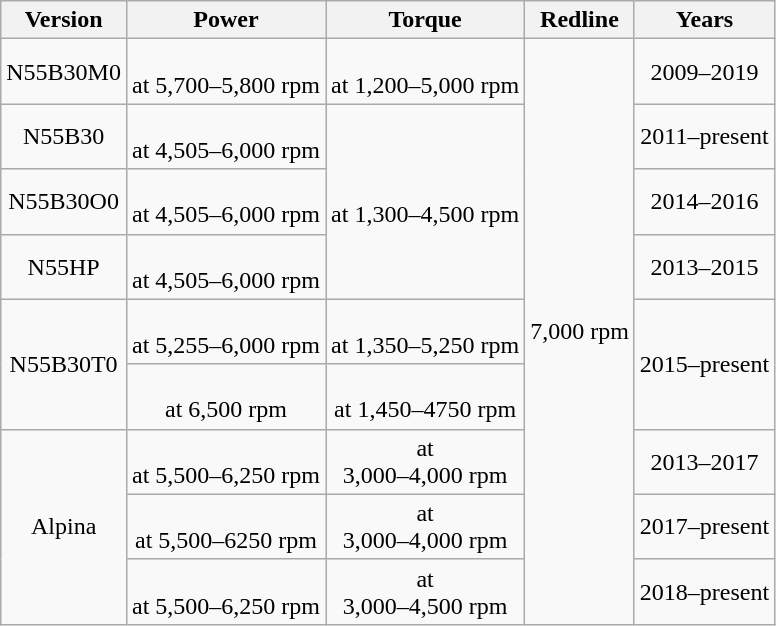<table class="wikitable sortable" style="text-align: center;">
<tr>
<th>Version</th>
<th>Power</th>
<th>Torque</th>
<th>Redline</th>
<th>Years</th>
</tr>
<tr>
<td>N55B30M0</td>
<td> <br> at 5,700–5,800 rpm</td>
<td> <br> at 1,200–5,000 rpm</td>
<td rowspan="9">7,000 rpm</td>
<td>2009–2019</td>
</tr>
<tr>
<td>N55B30</td>
<td> <br> at 4,505–6,000 rpm</td>
<td rowspan="3"> <br> at 1,300–4,500 rpm</td>
<td>2011–present</td>
</tr>
<tr>
<td>N55B30O0</td>
<td> <br> at 4,505–6,000 rpm</td>
<td>2014–2016</td>
</tr>
<tr>
<td>N55HP</td>
<td> <br> at 4,505–6,000 rpm</td>
<td>2013–2015</td>
</tr>
<tr>
<td rowspan=2>N55B30T0</td>
<td> <br> at 5,255–6,000 rpm</td>
<td> <br> at 1,350–5,250 rpm</td>
<td rowspan="2">2015–present</td>
</tr>
<tr>
<td> <br> at 6,500 rpm</td>
<td> <br> at 1,450–4750 rpm</td>
</tr>
<tr>
<td rowspan="3">Alpina</td>
<td> <br> at 5,500–6,250 rpm</td>
<td> at <br> 3,000–4,000 rpm</td>
<td>2013–2017</td>
</tr>
<tr>
<td> <br> at 5,500–6250 rpm</td>
<td> at <br> 3,000–4,000 rpm</td>
<td>2017–present</td>
</tr>
<tr>
<td> <br> at 5,500–6,250 rpm</td>
<td> at <br> 3,000–4,500 rpm</td>
<td>2018–present</td>
</tr>
</table>
